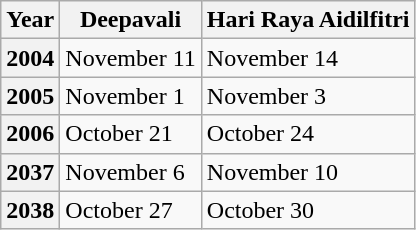<table class=wikitable>
<tr>
<th>Year</th>
<th>Deepavali</th>
<th>Hari Raya Aidilfitri</th>
</tr>
<tr>
<th>2004</th>
<td>November 11</td>
<td>November 14</td>
</tr>
<tr>
<th>2005</th>
<td>November 1</td>
<td>November 3</td>
</tr>
<tr>
<th>2006</th>
<td>October 21</td>
<td>October 24</td>
</tr>
<tr>
<th>2037</th>
<td>November 6</td>
<td>November 10</td>
</tr>
<tr>
<th>2038</th>
<td>October 27</td>
<td>October 30</td>
</tr>
</table>
